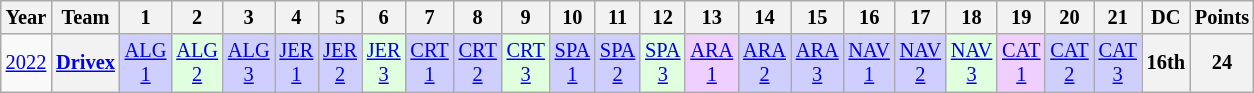<table class="wikitable" style="text-align:center; font-size:85%;">
<tr>
<th>Year</th>
<th>Team</th>
<th>1</th>
<th>2</th>
<th>3</th>
<th>4</th>
<th>5</th>
<th>6</th>
<th>7</th>
<th>8</th>
<th>9</th>
<th>10</th>
<th>11</th>
<th>12</th>
<th>13</th>
<th>14</th>
<th>15</th>
<th>16</th>
<th>17</th>
<th>18</th>
<th>19</th>
<th>20</th>
<th>21</th>
<th>DC</th>
<th>Points</th>
</tr>
<tr>
<td><a href='#'>2022</a></td>
<th><a href='#'>Drivex</a></th>
<td style="background:#CFCFFF;"><a href='#'>ALG<br>1</a><br></td>
<td style="background:#DFFFDF;"><a href='#'>ALG<br>2</a><br></td>
<td style="background:#CFCFFF;"><a href='#'>ALG<br>3</a><br></td>
<td style="background:#CFCFFF;"><a href='#'>JER<br>1</a><br></td>
<td style="background:#CFCFFF;"><a href='#'>JER<br>2</a><br></td>
<td style="background:#DFFFDF;"><a href='#'>JER<br>3</a><br></td>
<td style="background:#CFCFFF;"><a href='#'>CRT<br>1</a><br></td>
<td style="background:#CFCFFF;"><a href='#'>CRT<br>2</a><br></td>
<td style="background:#DFFFDF;"><a href='#'>CRT<br>3</a><br></td>
<td style="background:#CFCFFF;"><a href='#'>SPA<br>1</a><br></td>
<td style="background:#CFCFFF;"><a href='#'>SPA<br>2</a><br></td>
<td style="background:#DFFFDF;"><a href='#'>SPA<br>3</a><br></td>
<td style="background:#EFCFFF;"><a href='#'>ARA<br>1</a><br></td>
<td style="background:#CFCFFF;"><a href='#'>ARA<br>2</a><br></td>
<td style="background:#CFCFFF;"><a href='#'>ARA<br>3</a><br></td>
<td style="background:#CFCFFF;"><a href='#'>NAV<br>1</a><br></td>
<td style="background:#CFCFFF;"><a href='#'>NAV<br>2</a><br></td>
<td style="background:#DFFFDF;"><a href='#'>NAV<br>3</a><br></td>
<td style="background:#EFCFFF;"><a href='#'>CAT<br>1</a><br></td>
<td style="background:#CFCFFF;"><a href='#'>CAT<br>2</a><br></td>
<td style="background:#CFCFFF;"><a href='#'>CAT<br>3</a><br></td>
<th>16th</th>
<th>24</th>
</tr>
</table>
